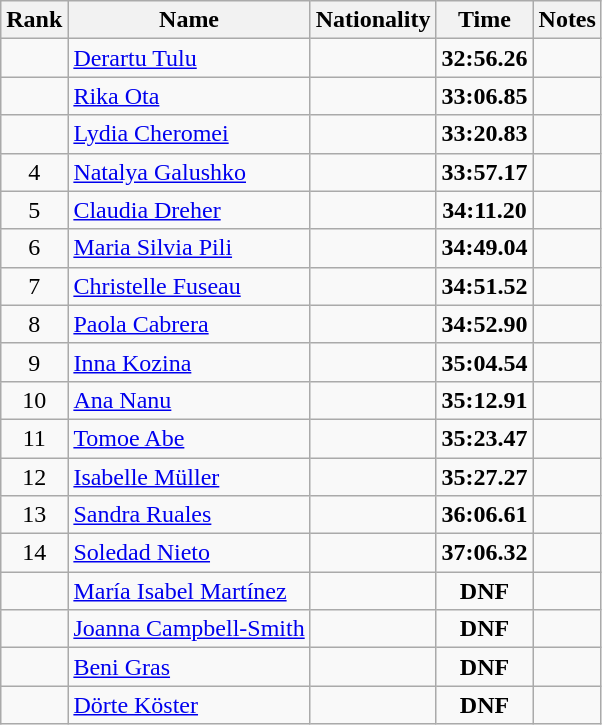<table class="wikitable sortable" style="text-align:center">
<tr>
<th>Rank</th>
<th>Name</th>
<th>Nationality</th>
<th>Time</th>
<th>Notes</th>
</tr>
<tr>
<td></td>
<td align=left><a href='#'>Derartu Tulu</a></td>
<td align=left></td>
<td><strong>32:56.26</strong></td>
<td></td>
</tr>
<tr>
<td></td>
<td align=left><a href='#'>Rika Ota</a></td>
<td align=left></td>
<td><strong>33:06.85</strong></td>
<td></td>
</tr>
<tr>
<td></td>
<td align=left><a href='#'>Lydia Cheromei</a></td>
<td align=left></td>
<td><strong>33:20.83</strong></td>
<td></td>
</tr>
<tr>
<td>4</td>
<td align=left><a href='#'>Natalya Galushko</a></td>
<td align=left></td>
<td><strong>33:57.17</strong></td>
<td></td>
</tr>
<tr>
<td>5</td>
<td align=left><a href='#'>Claudia Dreher</a></td>
<td align=left></td>
<td><strong>34:11.20</strong></td>
<td></td>
</tr>
<tr>
<td>6</td>
<td align=left><a href='#'>Maria Silvia Pili</a></td>
<td align=left></td>
<td><strong>34:49.04</strong></td>
<td></td>
</tr>
<tr>
<td>7</td>
<td align=left><a href='#'>Christelle Fuseau</a></td>
<td align=left></td>
<td><strong>34:51.52</strong></td>
<td></td>
</tr>
<tr>
<td>8</td>
<td align=left><a href='#'>Paola Cabrera</a></td>
<td align=left></td>
<td><strong>34:52.90</strong></td>
<td></td>
</tr>
<tr>
<td>9</td>
<td align=left><a href='#'>Inna Kozina</a></td>
<td align=left></td>
<td><strong>35:04.54</strong></td>
<td></td>
</tr>
<tr>
<td>10</td>
<td align=left><a href='#'>Ana Nanu</a></td>
<td align=left></td>
<td><strong>35:12.91</strong></td>
<td></td>
</tr>
<tr>
<td>11</td>
<td align=left><a href='#'>Tomoe Abe</a></td>
<td align=left></td>
<td><strong>35:23.47</strong></td>
<td></td>
</tr>
<tr>
<td>12</td>
<td align=left><a href='#'>Isabelle Müller</a></td>
<td align=left></td>
<td><strong>35:27.27</strong></td>
<td></td>
</tr>
<tr>
<td>13</td>
<td align=left><a href='#'>Sandra Ruales</a></td>
<td align=left></td>
<td><strong>36:06.61</strong></td>
<td></td>
</tr>
<tr>
<td>14</td>
<td align=left><a href='#'>Soledad Nieto</a></td>
<td align=left></td>
<td><strong>37:06.32</strong></td>
<td></td>
</tr>
<tr>
<td></td>
<td align=left><a href='#'>María Isabel Martínez</a></td>
<td align=left></td>
<td><strong>DNF</strong></td>
<td></td>
</tr>
<tr>
<td></td>
<td align=left><a href='#'>Joanna Campbell-Smith</a></td>
<td align=left></td>
<td><strong>DNF</strong></td>
<td></td>
</tr>
<tr>
<td></td>
<td align=left><a href='#'>Beni Gras</a></td>
<td align=left></td>
<td><strong>DNF</strong></td>
<td></td>
</tr>
<tr>
<td></td>
<td align=left><a href='#'>Dörte Köster</a></td>
<td align=left></td>
<td><strong>DNF</strong></td>
<td></td>
</tr>
</table>
